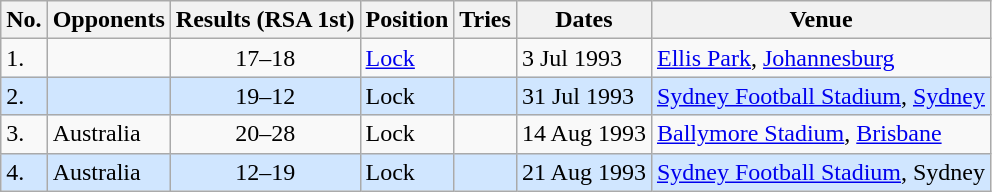<table class="wikitable unsortable">
<tr>
<th>No.</th>
<th>Opponents</th>
<th>Results (RSA 1st)</th>
<th>Position</th>
<th>Tries</th>
<th>Dates</th>
<th>Venue</th>
</tr>
<tr>
<td>1.</td>
<td></td>
<td align="center">17–18</td>
<td><a href='#'>Lock</a></td>
<td></td>
<td>3 Jul 1993</td>
<td><a href='#'>Ellis Park</a>, <a href='#'>Johannesburg</a></td>
</tr>
<tr style="background: #D0E6FF;">
<td>2.</td>
<td></td>
<td align="center">19–12</td>
<td>Lock</td>
<td></td>
<td>31 Jul 1993</td>
<td><a href='#'>Sydney Football Stadium</a>, <a href='#'>Sydney</a></td>
</tr>
<tr>
<td>3.</td>
<td> Australia</td>
<td align="center">20–28</td>
<td>Lock</td>
<td></td>
<td>14 Aug 1993</td>
<td><a href='#'>Ballymore Stadium</a>, <a href='#'>Brisbane</a></td>
</tr>
<tr style="background: #D0E6FF;">
<td>4.</td>
<td> Australia</td>
<td align="center">12–19</td>
<td>Lock</td>
<td></td>
<td>21 Aug 1993</td>
<td><a href='#'>Sydney Football Stadium</a>, Sydney</td>
</tr>
</table>
